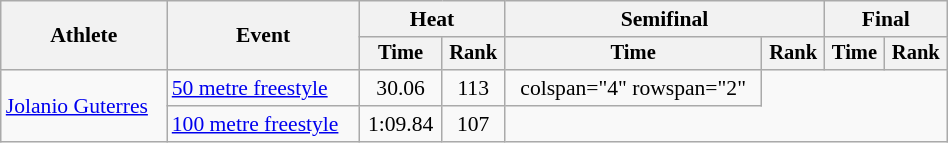<table class="wikitable" style="text-align:center; font-size:90%; width:50%;">
<tr>
<th rowspan="2">Athlete</th>
<th rowspan="2">Event</th>
<th colspan="2">Heat</th>
<th colspan="2">Semifinal</th>
<th colspan="2">Final</th>
</tr>
<tr style="font-size:95%">
<th>Time</th>
<th>Rank</th>
<th>Time</th>
<th>Rank</th>
<th>Time</th>
<th>Rank</th>
</tr>
<tr align=center>
<td align=left rowspan="2"><a href='#'>Jolanio Guterres</a></td>
<td align=left><a href='#'>50 metre freestyle</a></td>
<td>30.06</td>
<td>113</td>
<td>colspan="4" rowspan="2"</td>
</tr>
<tr align=center>
<td align=left><a href='#'>100 metre freestyle</a></td>
<td>1:09.84</td>
<td>107</td>
</tr>
</table>
